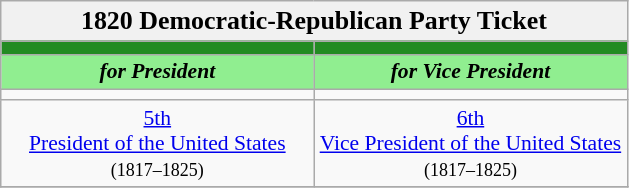<table class="wikitable" style="font-size:90%; text-align:center;">
<tr>
<td style="background:#f1f1f1;" colspan="30"><big><strong>1820 Democratic-Republican Party Ticket</strong></big></td>
</tr>
<tr>
<th style="width:3em; font-size:135%; background:#228B22; width:200px;"><a href='#'></a></th>
<th style="width:3em; font-size:135%; background:#228B22; width:200px;"><a href='#'></a></th>
</tr>
<tr>
<td style="width:3em; font-size:100%; color:#000; background:#90EE90; width:200px;"><strong><em>for President</em></strong></td>
<td style="width:3em; font-size:100%; color:#000; background:#90EE90; width:200px;"><strong><em>for Vice President</em></strong></td>
</tr>
<tr>
<td></td>
<td></td>
</tr>
<tr>
<td><a href='#'>5th</a><br><a href='#'>President of the United States</a><br><small>(1817–1825)</small></td>
<td><a href='#'>6th</a><br><a href='#'>Vice President of the United States</a><br><small>(1817–1825)</small></td>
</tr>
<tr>
</tr>
</table>
